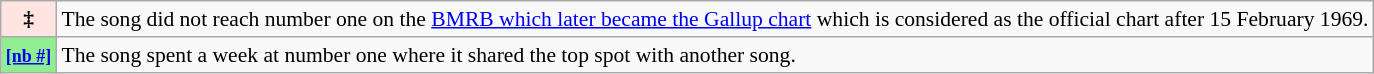<table class="wikitable plainrowheaders" style="font-size:90%;">
<tr>
<th scope="row" style="background:mistyrose;">‡</th>
<td>The song did not reach number one on the <a href='#'>BMRB which later became the Gallup chart</a> which is considered as the official chart after 15 February 1969.</td>
</tr>
<tr>
<th scope="row" style="white-space:nowrap; background:lightgreen;"><a href='#'><small>[nb #]</small></a></th>
<td>The song spent a week at number one where it shared the top spot with another song.</td>
</tr>
</table>
